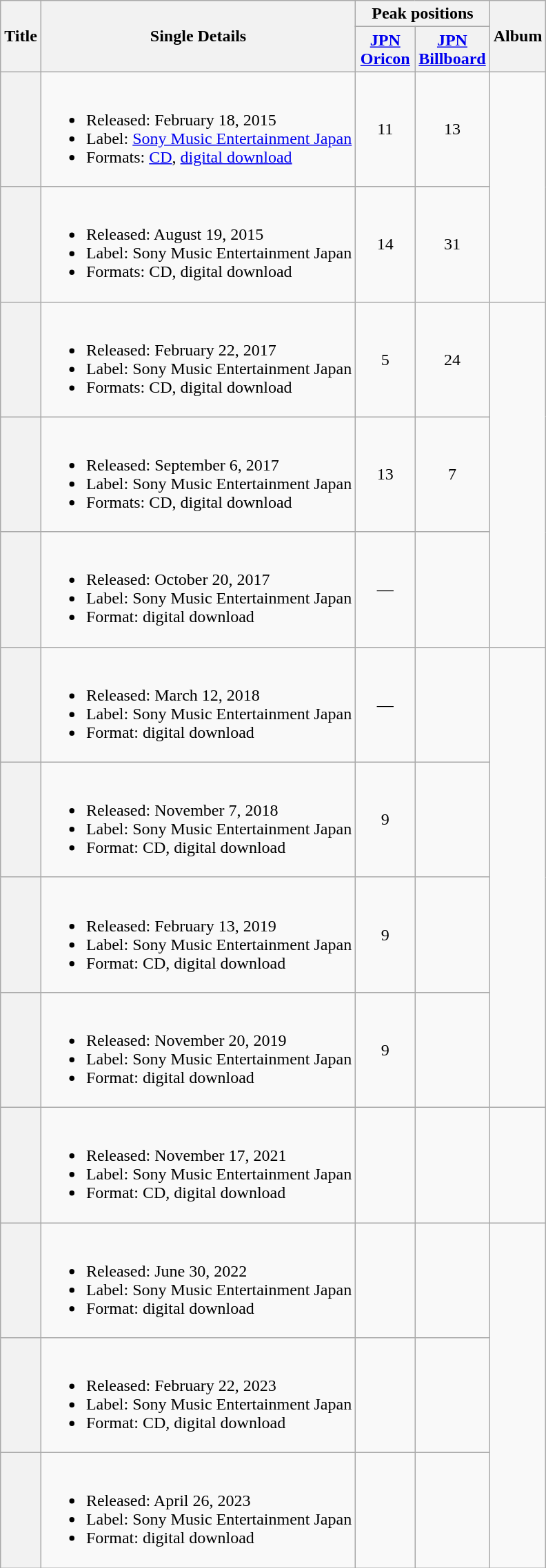<table class="wikitable plainrowheaders">
<tr>
<th scope="col" rowspan="2">Title</th>
<th rowspan="2">Single Details</th>
<th scope="col" colspan="2">Peak positions</th>
<th scope="col" rowspan="2">Album</th>
</tr>
<tr>
<th style="width:50px;" scope="col"><a href='#'>JPN <br>Oricon</a><br></th>
<th style="width:50px;" scope="col"><a href='#'>JPN <br>Billboard</a></th>
</tr>
<tr>
<th scope="row"></th>
<td><br><ul><li>Released: February 18, 2015</li><li>Label: <a href='#'>Sony Music Entertainment Japan</a></li><li>Formats: <a href='#'>CD</a>, <a href='#'>digital download</a></li></ul></td>
<td align="center">11</td>
<td align="center">13</td>
<td align="center" rowspan="2"></td>
</tr>
<tr>
<th scope="row"></th>
<td><br><ul><li>Released: August 19, 2015</li><li>Label: Sony Music Entertainment Japan</li><li>Formats: CD, digital download</li></ul></td>
<td align="center">14</td>
<td align="center">31</td>
</tr>
<tr>
<th scope="row"></th>
<td><br><ul><li>Released: February 22, 2017</li><li>Label: Sony Music Entertainment Japan</li><li>Formats: CD, digital download</li></ul></td>
<td align="center">5</td>
<td align="center">24</td>
<td rowspan="3" align="center"></td>
</tr>
<tr>
<th scope="row"></th>
<td><br><ul><li>Released: September 6, 2017</li><li>Label: Sony Music Entertainment Japan</li><li>Formats: CD, digital download</li></ul></td>
<td align="center">13</td>
<td align="center">7</td>
</tr>
<tr>
<th scope="row"></th>
<td><br><ul><li>Released: October 20, 2017</li><li>Label: Sony Music Entertainment Japan</li><li>Format: digital download</li></ul></td>
<td align="center">—</td>
<td></td>
</tr>
<tr>
<th scope="row"></th>
<td><br><ul><li>Released: March 12, 2018</li><li>Label: Sony Music Entertainment Japan</li><li>Format: digital download</li></ul></td>
<td align="center">—</td>
<td></td>
<td align="center" rowspan="4"></td>
</tr>
<tr>
<th scope ="row"></th>
<td><br><ul><li>Released: November 7, 2018</li><li>Label: Sony Music Entertainment Japan</li><li>Format: CD, digital download</li></ul></td>
<td align="center">9</td>
<td></td>
</tr>
<tr>
<th scope="row"></th>
<td><br><ul><li>Released: February 13, 2019</li><li>Label: Sony Music Entertainment Japan</li><li>Format: CD, digital download</li></ul></td>
<td align="center">9</td>
<td></td>
</tr>
<tr>
<th scope="row"></th>
<td><br><ul><li>Released: November 20, 2019</li><li>Label: Sony Music Entertainment Japan</li><li>Format: digital download</li></ul></td>
<td align="center">9</td>
<td></td>
</tr>
<tr>
<th scope="row"></th>
<td><br><ul><li>Released: November 17, 2021</li><li>Label: Sony Music Entertainment Japan</li><li>Format: CD, digital download</li></ul></td>
<td align="center"></td>
<td></td>
<td align="center" rowspan="1"></td>
</tr>
<tr>
<th scope="row"></th>
<td><br><ul><li>Released: June 30, 2022</li><li>Label: Sony Music Entertainment Japan</li><li>Format: digital download</li></ul></td>
<td align="center"></td>
<td></td>
<td align="center" rowspan="3"></td>
</tr>
<tr>
<th scope="row"></th>
<td><br><ul><li>Released: February 22, 2023</li><li>Label: Sony Music Entertainment Japan</li><li>Format: CD, digital download</li></ul></td>
<td align="center"></td>
<td></td>
</tr>
<tr>
<th scope="row"></th>
<td><br><ul><li>Released: April 26, 2023</li><li>Label: Sony Music Entertainment Japan</li><li>Format: digital download</li></ul></td>
<td align="center"></td>
<td></td>
</tr>
</table>
